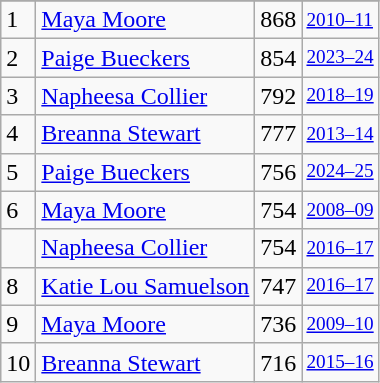<table class="wikitable">
<tr>
</tr>
<tr>
<td>1</td>
<td><a href='#'>Maya Moore</a></td>
<td>868</td>
<td style="font-size:80%;"><a href='#'>2010–11</a></td>
</tr>
<tr>
<td>2</td>
<td><a href='#'>Paige Bueckers</a></td>
<td>854</td>
<td style="font-size:80%;"><a href='#'>2023–24</a></td>
</tr>
<tr>
<td>3</td>
<td><a href='#'>Napheesa Collier</a></td>
<td>792</td>
<td style="font-size:80%;"><a href='#'>2018–19</a></td>
</tr>
<tr>
<td>4</td>
<td><a href='#'>Breanna Stewart</a></td>
<td>777</td>
<td style="font-size:80%;"><a href='#'>2013–14</a></td>
</tr>
<tr>
<td>5</td>
<td><a href='#'>Paige Bueckers</a></td>
<td>756</td>
<td style="font-size:80%;"><a href='#'>2024–25</a></td>
</tr>
<tr>
<td>6</td>
<td><a href='#'>Maya Moore</a></td>
<td>754</td>
<td style="font-size:80%;"><a href='#'>2008–09</a></td>
</tr>
<tr>
<td></td>
<td><a href='#'>Napheesa Collier</a></td>
<td>754</td>
<td style="font-size:80%;"><a href='#'>2016–17</a></td>
</tr>
<tr>
<td>8</td>
<td><a href='#'>Katie Lou Samuelson</a></td>
<td>747</td>
<td style="font-size:80%;"><a href='#'>2016–17</a></td>
</tr>
<tr>
<td>9</td>
<td><a href='#'>Maya Moore</a></td>
<td>736</td>
<td style="font-size:80%;"><a href='#'>2009–10</a></td>
</tr>
<tr>
<td>10</td>
<td><a href='#'>Breanna Stewart</a></td>
<td>716</td>
<td style="font-size:80%;"><a href='#'>2015–16</a></td>
</tr>
</table>
